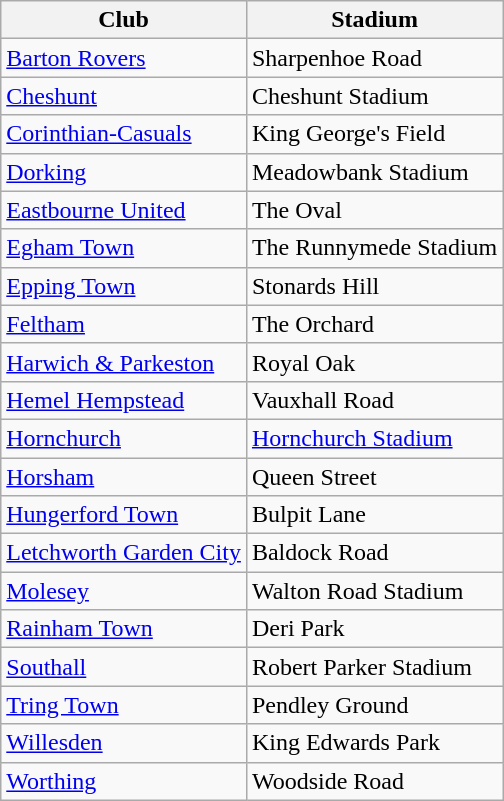<table class="wikitable sortable">
<tr>
<th>Club</th>
<th>Stadium</th>
</tr>
<tr>
<td><a href='#'>Barton Rovers</a></td>
<td>Sharpenhoe Road</td>
</tr>
<tr>
<td><a href='#'>Cheshunt</a></td>
<td>Cheshunt Stadium</td>
</tr>
<tr>
<td><a href='#'>Corinthian-Casuals</a></td>
<td>King George's Field</td>
</tr>
<tr>
<td><a href='#'>Dorking</a></td>
<td>Meadowbank Stadium</td>
</tr>
<tr>
<td><a href='#'>Eastbourne United</a></td>
<td>The Oval</td>
</tr>
<tr>
<td><a href='#'>Egham Town</a></td>
<td>The Runnymede Stadium</td>
</tr>
<tr>
<td><a href='#'>Epping Town</a></td>
<td>Stonards Hill</td>
</tr>
<tr>
<td><a href='#'>Feltham</a></td>
<td>The Orchard</td>
</tr>
<tr>
<td><a href='#'>Harwich & Parkeston</a></td>
<td>Royal Oak</td>
</tr>
<tr>
<td><a href='#'>Hemel Hempstead</a></td>
<td>Vauxhall Road</td>
</tr>
<tr>
<td><a href='#'>Hornchurch</a></td>
<td><a href='#'>Hornchurch Stadium</a></td>
</tr>
<tr>
<td><a href='#'>Horsham</a></td>
<td>Queen Street</td>
</tr>
<tr>
<td><a href='#'>Hungerford Town</a></td>
<td>Bulpit Lane</td>
</tr>
<tr>
<td><a href='#'>Letchworth Garden City</a></td>
<td>Baldock Road</td>
</tr>
<tr>
<td><a href='#'>Molesey</a></td>
<td>Walton Road Stadium</td>
</tr>
<tr>
<td><a href='#'>Rainham Town</a></td>
<td>Deri Park</td>
</tr>
<tr>
<td><a href='#'>Southall</a></td>
<td>Robert Parker Stadium</td>
</tr>
<tr>
<td><a href='#'>Tring Town</a></td>
<td>Pendley Ground</td>
</tr>
<tr>
<td><a href='#'>Willesden</a></td>
<td>King Edwards Park</td>
</tr>
<tr>
<td><a href='#'>Worthing</a></td>
<td>Woodside Road</td>
</tr>
</table>
